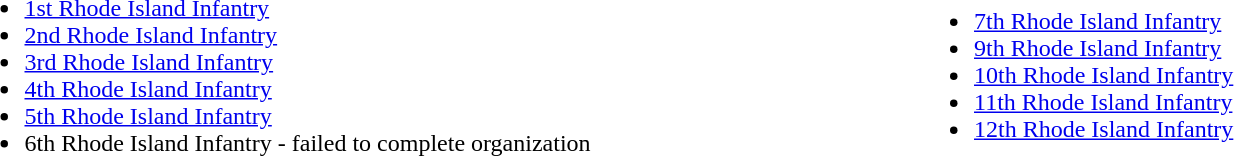<table width="100%" |>
<tr>
<td width="50%"><br><ul><li><a href='#'>1st Rhode Island Infantry</a></li><li><a href='#'>2nd Rhode Island Infantry</a></li><li><a href='#'>3rd Rhode Island Infantry</a></li><li><a href='#'>4th Rhode Island Infantry</a></li><li><a href='#'>5th Rhode Island Infantry</a></li><li>6th Rhode Island Infantry - failed to complete organization</li></ul></td>
<td></td>
<td width="50%"><br><ul><li><a href='#'>7th Rhode Island Infantry</a></li><li><a href='#'>9th Rhode Island Infantry</a></li><li><a href='#'>10th Rhode Island Infantry</a></li><li><a href='#'>11th Rhode Island Infantry</a></li><li><a href='#'>12th Rhode Island Infantry</a></li></ul></td>
</tr>
</table>
